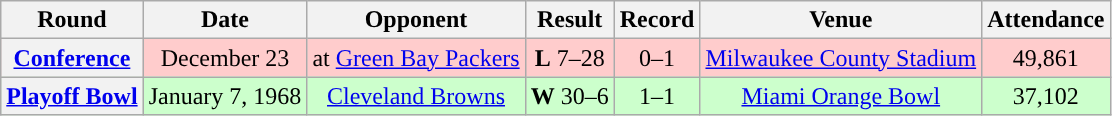<table class="wikitable" style="text-align:center">
<tr>
<th>Round</th>
<th>Date</th>
<th>Opponent</th>
<th>Result</th>
<th>Record</th>
<th>Venue</th>
<th>Attendance</th>
</tr>
<tr style="background:#fcc">
<th><a href='#'>Conference</a></th>
<td>December 23</td>
<td>at <a href='#'>Green Bay Packers</a></td>
<td><strong>L</strong> 7–28</td>
<td>0–1</td>
<td><a href='#'>Milwaukee County Stadium</a></td>
<td>49,861</td>
</tr>
<tr style="background:#cfc">
<th><a href='#'>Playoff Bowl</a></th>
<td>January 7, 1968</td>
<td><a href='#'>Cleveland Browns</a></td>
<td><strong>W</strong> 30–6</td>
<td>1–1</td>
<td><a href='#'>Miami Orange Bowl</a></td>
<td>37,102</td>
</tr>
</table>
